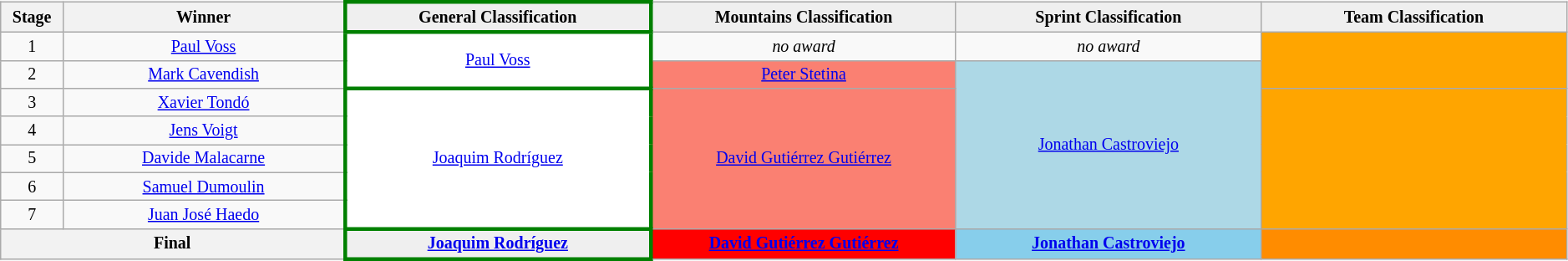<table class="wikitable" style="text-align: center; font-size:smaller;">
<tr style="background-color: #efefef;">
<th width="2%">Stage</th>
<th width="12%">Winner</th>
<th style="background:#efefef; border:3px solid green;" width="13%"><strong>General Classification</strong><br></th>
<th style="background:#efefef;" width="13%"><strong>Mountains Classification</strong><br></th>
<th style="background:#efefef;" width="13%"><strong>Sprint Classification</strong><br></th>
<th style="background:#efefef;" width="13%"><strong>Team Classification</strong><br></th>
</tr>
<tr>
<td>1</td>
<td><a href='#'>Paul Voss</a></td>
<td style="background:white; border:3px solid green;" rowspan="2"><a href='#'>Paul Voss</a></td>
<td style="background:offwhite;" rowspan="1"><em>no award</em></td>
<td style="background:offwhite;" rowspan="1"><em>no award</em></td>
<td style="background:orange;" rowspan="2"></td>
</tr>
<tr>
<td>2</td>
<td><a href='#'>Mark Cavendish</a></td>
<td style="background:salmon;" rowspan="1"><a href='#'>Peter Stetina</a></td>
<td style="background:lightblue;" rowspan="6"><a href='#'>Jonathan Castroviejo</a></td>
</tr>
<tr>
<td>3</td>
<td><a href='#'>Xavier Tondó</a></td>
<td style="background:white; border:3px solid green;" rowspan="5"><a href='#'>Joaquim Rodríguez</a></td>
<td style="background:salmon;" rowspan="5"><a href='#'>David Gutiérrez Gutiérrez</a></td>
<td style="background:orange;" rowspan="5"></td>
</tr>
<tr>
<td>4</td>
<td><a href='#'>Jens Voigt</a></td>
</tr>
<tr>
<td>5</td>
<td><a href='#'>Davide Malacarne</a></td>
</tr>
<tr>
<td>6</td>
<td><a href='#'>Samuel Dumoulin</a></td>
</tr>
<tr>
<td>7</td>
<td><a href='#'>Juan José Haedo</a></td>
</tr>
<tr>
<th colspan=2><strong>Final</strong></th>
<th style="background:#efefef; border:3px solid green;" rowspan="1"><a href='#'>Joaquim Rodríguez</a></th>
<th style="background:red;"   rowspan="1"><a href='#'>David Gutiérrez Gutiérrez</a></th>
<th style="background:#87CEEB;" rowspan="1"><a href='#'>Jonathan Castroviejo</a></th>
<th style="background:#FF8C00;"  rowspan="1"></th>
</tr>
</table>
